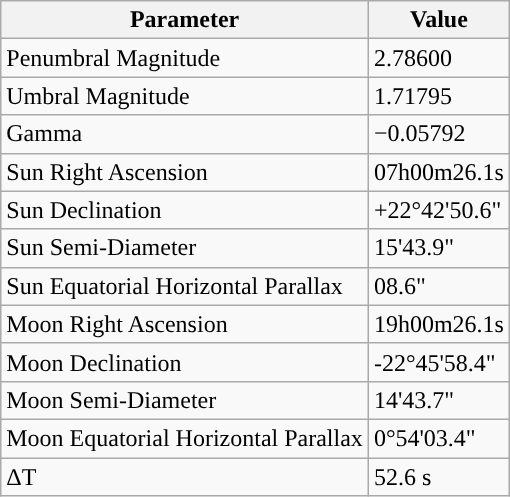<table class="wikitable">
<tr>
<th>Parameter</th>
<th>Value</th>
</tr>
<tr>
<td>Penumbral Magnitude</td>
<td>2.78600</td>
</tr>
<tr>
<td>Umbral Magnitude</td>
<td>1.71795</td>
</tr>
<tr>
<td>Gamma</td>
<td>−0.05792</td>
</tr>
<tr>
<td>Sun Right Ascension</td>
<td>07h00m26.1s</td>
</tr>
<tr>
<td>Sun Declination</td>
<td>+22°42'50.6"</td>
</tr>
<tr>
<td>Sun Semi-Diameter</td>
<td>15'43.9"</td>
</tr>
<tr>
<td>Sun Equatorial Horizontal Parallax</td>
<td>08.6"</td>
</tr>
<tr>
<td>Moon Right Ascension</td>
<td>19h00m26.1s</td>
</tr>
<tr>
<td>Moon Declination</td>
<td>-22°45'58.4"</td>
</tr>
<tr>
<td>Moon Semi-Diameter</td>
<td>14'43.7"</td>
</tr>
<tr>
<td>Moon Equatorial Horizontal Parallax</td>
<td>0°54'03.4"</td>
</tr>
<tr>
<td>ΔT</td>
<td>52.6 s</td>
</tr>
</table>
